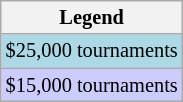<table class="wikitable" style="font-size:85%">
<tr>
<th>Legend</th>
</tr>
<tr style="background:lightblue;">
<td>$25,000 tournaments</td>
</tr>
<tr style="background:#ccf;">
<td>$15,000 tournaments</td>
</tr>
</table>
